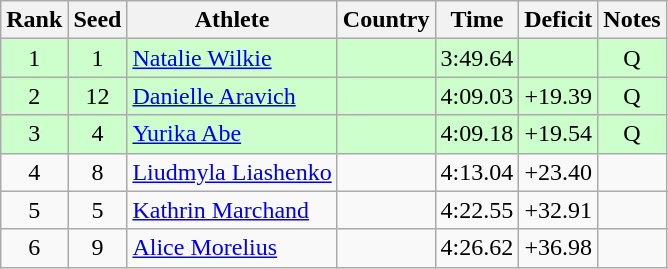<table class="wikitable sortable" style="text-align:center">
<tr>
<th>Rank</th>
<th>Seed</th>
<th>Athlete</th>
<th>Country</th>
<th>Time</th>
<th>Deficit</th>
<th>Notes</th>
</tr>
<tr bgcolor=ccffcc>
<td>1</td>
<td>1</td>
<td align=left><a href='#'>Natalie Wilkie</a></td>
<td align=left></td>
<td>3:49.64</td>
<td></td>
<td>Q</td>
</tr>
<tr bgcolor=ccffcc>
<td>2</td>
<td>12</td>
<td align=left><a href='#'>Danielle Aravich</a></td>
<td align=left></td>
<td>4:09.03</td>
<td>+19.39</td>
<td>Q</td>
</tr>
<tr bgcolor=ccffcc>
<td>3</td>
<td>4</td>
<td align=left><a href='#'>Yurika Abe</a></td>
<td align=left></td>
<td>4:09.18</td>
<td>+19.54</td>
<td>Q</td>
</tr>
<tr>
<td>4</td>
<td>8</td>
<td align=left><a href='#'>Liudmyla Liashenko</a></td>
<td align=left></td>
<td>4:13.04</td>
<td>+23.40</td>
<td></td>
</tr>
<tr>
<td>5</td>
<td>5</td>
<td align=left><a href='#'>Kathrin Marchand</a></td>
<td align=left></td>
<td>4:22.55</td>
<td>+32.91</td>
<td></td>
</tr>
<tr>
<td>6</td>
<td>9</td>
<td align=left><a href='#'>Alice Morelius</a></td>
<td align=left></td>
<td>4:26.62</td>
<td>+36.98</td>
<td></td>
</tr>
</table>
